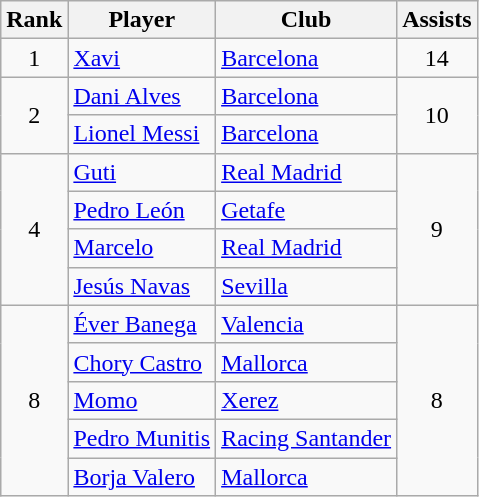<table class="wikitable">
<tr>
<th>Rank</th>
<th>Player</th>
<th>Club</th>
<th>Assists</th>
</tr>
<tr>
<td align=center>1</td>
<td> <a href='#'>Xavi</a></td>
<td><a href='#'>Barcelona</a></td>
<td align=center>14</td>
</tr>
<tr>
<td rowspan=2 align=center>2</td>
<td> <a href='#'>Dani Alves</a></td>
<td><a href='#'>Barcelona</a></td>
<td rowspan=2 align=center>10</td>
</tr>
<tr>
<td> <a href='#'>Lionel Messi</a></td>
<td><a href='#'>Barcelona</a></td>
</tr>
<tr>
<td rowspan=4 align=center>4</td>
<td> <a href='#'>Guti</a></td>
<td><a href='#'>Real Madrid</a></td>
<td rowspan=4 align=center>9</td>
</tr>
<tr>
<td> <a href='#'>Pedro León</a></td>
<td><a href='#'>Getafe</a></td>
</tr>
<tr>
<td> <a href='#'>Marcelo</a></td>
<td><a href='#'>Real Madrid</a></td>
</tr>
<tr>
<td> <a href='#'>Jesús Navas</a></td>
<td><a href='#'>Sevilla</a></td>
</tr>
<tr>
<td rowspan=5 align=center>8</td>
<td> <a href='#'>Éver Banega</a></td>
<td><a href='#'>Valencia</a></td>
<td rowspan=5 align=center>8</td>
</tr>
<tr>
<td> <a href='#'>Chory Castro</a></td>
<td><a href='#'>Mallorca</a></td>
</tr>
<tr>
<td> <a href='#'>Momo</a></td>
<td><a href='#'>Xerez</a></td>
</tr>
<tr>
<td> <a href='#'>Pedro Munitis</a></td>
<td><a href='#'>Racing Santander</a></td>
</tr>
<tr>
<td> <a href='#'>Borja Valero</a></td>
<td><a href='#'>Mallorca</a></td>
</tr>
</table>
